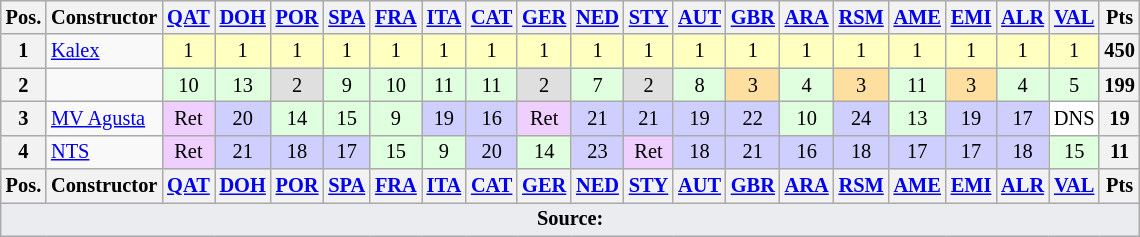<table class="wikitable" style="font-size:85%; text-align:center;">
<tr>
<th>Pos.</th>
<th>Constructor</th>
<th><a href='#'>QAT</a><br></th>
<th><a href='#'>DOH</a><br></th>
<th><a href='#'>POR</a><br></th>
<th><a href='#'>SPA</a><br></th>
<th><a href='#'>FRA</a><br></th>
<th><a href='#'>ITA</a><br></th>
<th><a href='#'>CAT</a><br></th>
<th><a href='#'>GER</a><br></th>
<th><a href='#'>NED</a><br></th>
<th><a href='#'>STY</a><br></th>
<th><a href='#'>AUT</a><br></th>
<th><a href='#'>GBR</a><br></th>
<th><a href='#'>ARA</a><br></th>
<th><a href='#'>RSM</a><br></th>
<th><a href='#'>AME</a><br></th>
<th><a href='#'>EMI</a><br></th>
<th><a href='#'>ALR</a><br></th>
<th><a href='#'>VAL</a><br></th>
<th>Pts</th>
</tr>
<tr>
<th>1</th>
<td align=left> <a href='#'>Kalex</a></td>
<td style="background:#ffffbf;">1</td>
<td style="background:#ffffbf;">1</td>
<td style="background:#ffffbf;">1</td>
<td style="background:#ffffbf;">1</td>
<td style="background:#ffffbf;">1</td>
<td style="background:#ffffbf;">1</td>
<td style="background:#ffffbf;">1</td>
<td style="background:#ffffbf;">1</td>
<td style="background:#ffffbf;">1</td>
<td style="background:#ffffbf;">1</td>
<td style="background:#ffffbf;">1</td>
<td style="background:#ffffbf;">1</td>
<td style="background:#ffffbf;">1</td>
<td style="background:#ffffbf;">1</td>
<td style="background:#ffffbf;">1</td>
<td style="background:#ffffbf;">1</td>
<td style="background:#ffffbf;">1</td>
<td style="background:#ffffbf;">1</td>
<th>450</th>
</tr>
<tr>
<th>2</th>
<td align=left></td>
<td style="background:#dfffdf;">10</td>
<td style="background:#dfffdf;">13</td>
<td style="background:#dfdfdf;">2</td>
<td style="background:#dfffdf;">9</td>
<td style="background:#dfffdf;">10</td>
<td style="background:#dfffdf;">11</td>
<td style="background:#dfffdf;">11</td>
<td style="background:#dfdfdf;">2</td>
<td style="background:#dfffdf;">7</td>
<td style="background:#dfdfdf;">2</td>
<td style="background:#dfffdf;">8</td>
<td style="background:#ffdf9f;">3</td>
<td style="background:#dfffdf;">4</td>
<td style="background:#ffdf9f;">3</td>
<td style="background:#dfffdf;">11</td>
<td style="background:#ffdf9f;">3</td>
<td style="background:#dfffdf;">4</td>
<td style="background:#dfffdf;">5</td>
<th>199</th>
</tr>
<tr>
<th>3</th>
<td align=left> <a href='#'>MV Agusta</a></td>
<td style="background:#efcfff;">Ret</td>
<td style="background:#cfcfff;">20</td>
<td style="background:#dfffdf;">14</td>
<td style="background:#dfffdf;">15</td>
<td style="background:#dfffdf;">9</td>
<td style="background:#cfcfff;">19</td>
<td style="background:#cfcfff;">16</td>
<td style="background:#efcfff;">Ret</td>
<td style="background:#cfcfff;">21</td>
<td style="background:#cfcfff;">21</td>
<td style="background:#cfcfff;">19</td>
<td style="background:#cfcfff;">22</td>
<td style="background:#dfffdf;">10</td>
<td style="background:#cfcfff;">24</td>
<td style="background:#dfffdf;">13</td>
<td style="background:#cfcfff;">19</td>
<td style="background:#cfcfff;">17</td>
<td style="background:#ffffff;">DNS</td>
<th>19</th>
</tr>
<tr>
<th>4</th>
<td align=left> <a href='#'>NTS</a></td>
<td style="background:#efcfff;">Ret</td>
<td style="background:#cfcfff;">21</td>
<td style="background:#cfcfff;">18</td>
<td style="background:#cfcfff;">17</td>
<td style="background:#dfffdf;">15</td>
<td style="background:#dfffdf;">9</td>
<td style="background:#cfcfff;">20</td>
<td style="background:#dfffdf;">14</td>
<td style="background:#cfcfff;">23</td>
<td style="background:#efcfff;">Ret</td>
<td style="background:#cfcfff;">18</td>
<td style="background:#cfcfff;">21</td>
<td style="background:#cfcfff;">16</td>
<td style="background:#cfcfff;">18</td>
<td style="background:#cfcfff;">17</td>
<td style="background:#cfcfff;">17</td>
<td style="background:#cfcfff;">18</td>
<td style="background:#dfffdf;">15</td>
<th>11</th>
</tr>
<tr>
<th>Pos.</th>
<th>Constructor</th>
<th><a href='#'>QAT</a><br></th>
<th><a href='#'>DOH</a><br></th>
<th><a href='#'>POR</a><br></th>
<th><a href='#'>SPA</a><br></th>
<th><a href='#'>FRA</a><br></th>
<th><a href='#'>ITA</a><br></th>
<th><a href='#'>CAT</a><br></th>
<th><a href='#'>GER</a><br></th>
<th><a href='#'>NED</a><br></th>
<th><a href='#'>STY</a><br></th>
<th><a href='#'>AUT</a><br></th>
<th><a href='#'>GBR</a><br></th>
<th><a href='#'>ARA</a><br></th>
<th><a href='#'>RSM</a><br></th>
<th><a href='#'>AME</a><br></th>
<th><a href='#'>EMI</a><br></th>
<th><a href='#'>ALR</a><br></th>
<th><a href='#'>VAL</a><br></th>
<th>Pts</th>
</tr>
<tr>
<td colspan="22" style="background-color:#EAECF0;text-align:center"><strong>Source:</strong></td>
</tr>
</table>
